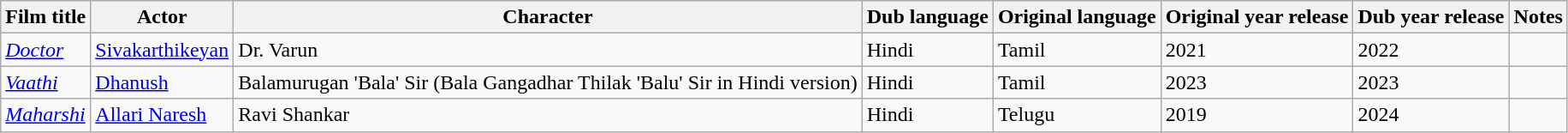<table class="wikitable sortable">
<tr>
<th>Film title</th>
<th>Actor</th>
<th>Character</th>
<th>Dub language</th>
<th>Original language</th>
<th>Original year release</th>
<th>Dub year release</th>
<th>Notes</th>
</tr>
<tr>
<td><a href='#'><em>Doctor</em></a></td>
<td><a href='#'>Sivakarthikeyan</a></td>
<td>Dr. Varun</td>
<td>Hindi</td>
<td>Tamil</td>
<td>2021</td>
<td>2022</td>
<td></td>
</tr>
<tr>
<td><em><a href='#'>Vaathi</a></em></td>
<td><a href='#'>Dhanush</a></td>
<td>Balamurugan 'Bala' Sir (Bala Gangadhar Thilak 'Balu' Sir in Hindi version)</td>
<td>Hindi</td>
<td>Tamil</td>
<td>2023</td>
<td>2023</td>
<td></td>
</tr>
<tr>
<td><a href='#'><em>Maharshi</em></a></td>
<td><a href='#'>Allari Naresh</a></td>
<td>Ravi Shankar</td>
<td>Hindi</td>
<td>Telugu</td>
<td>2019</td>
<td>2024</td>
<td></td>
</tr>
</table>
